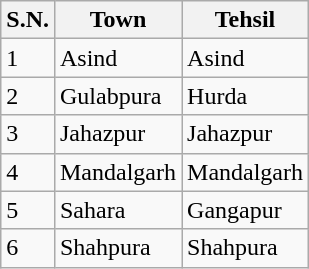<table class="wikitable">
<tr>
<th>S.N.</th>
<th>Town</th>
<th>Tehsil</th>
</tr>
<tr>
<td>1</td>
<td>Asind</td>
<td>Asind</td>
</tr>
<tr>
<td>2</td>
<td>Gulabpura</td>
<td>Hurda</td>
</tr>
<tr>
<td>3</td>
<td>Jahazpur</td>
<td>Jahazpur</td>
</tr>
<tr>
<td>4</td>
<td>Mandalgarh</td>
<td>Mandalgarh</td>
</tr>
<tr>
<td>5</td>
<td>Sahara</td>
<td>Gangapur</td>
</tr>
<tr>
<td>6</td>
<td>Shahpura</td>
<td>Shahpura</td>
</tr>
</table>
